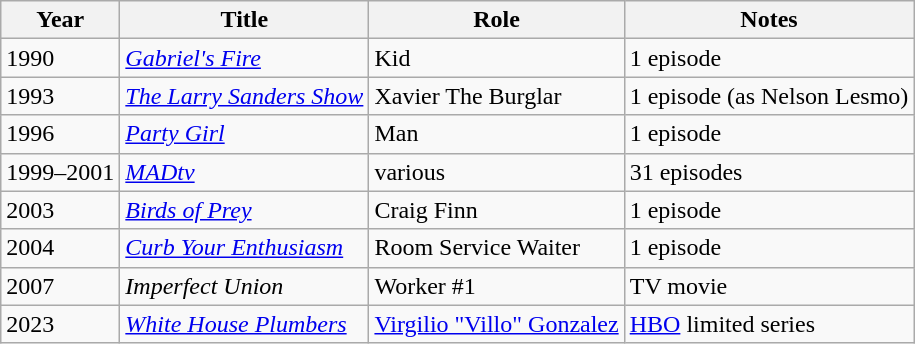<table class="wikitable sortable">
<tr>
<th>Year</th>
<th>Title</th>
<th>Role</th>
<th>Notes</th>
</tr>
<tr>
<td>1990</td>
<td><em><a href='#'>Gabriel's Fire</a></em></td>
<td>Kid</td>
<td>1 episode</td>
</tr>
<tr>
<td>1993</td>
<td><em><a href='#'>The Larry Sanders Show</a></em></td>
<td>Xavier The Burglar</td>
<td>1 episode (as Nelson Lesmo)</td>
</tr>
<tr>
<td>1996</td>
<td><em><a href='#'>Party Girl</a></em></td>
<td>Man</td>
<td>1 episode</td>
</tr>
<tr>
<td>1999–2001</td>
<td><em><a href='#'>MADtv</a></em></td>
<td>various</td>
<td>31 episodes</td>
</tr>
<tr>
<td>2003</td>
<td><em><a href='#'>Birds of Prey</a></em></td>
<td>Craig Finn</td>
<td>1 episode</td>
</tr>
<tr>
<td>2004</td>
<td><em><a href='#'>Curb Your Enthusiasm</a></em></td>
<td>Room Service Waiter</td>
<td>1 episode</td>
</tr>
<tr>
<td>2007</td>
<td><em>Imperfect Union</em></td>
<td>Worker #1</td>
<td>TV movie</td>
</tr>
<tr>
<td>2023</td>
<td><em><a href='#'>White House Plumbers</a></em></td>
<td><a href='#'>Virgilio "Villo" Gonzalez</a></td>
<td><a href='#'>HBO</a> limited series</td>
</tr>
</table>
